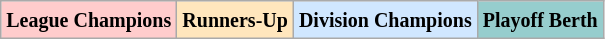<table class="wikitable">
<tr>
<td bgcolor="#FFCCCC"><small><strong>League Champions</strong></small></td>
<td bgcolor="#FFE6BD"><small><strong>Runners-Up</strong></small></td>
<td bgcolor="#D0E7FF"><small><strong>Division Champions</strong></small></td>
<td bgcolor="#96CDCD"><small><strong>Playoff Berth</strong></small></td>
</tr>
</table>
